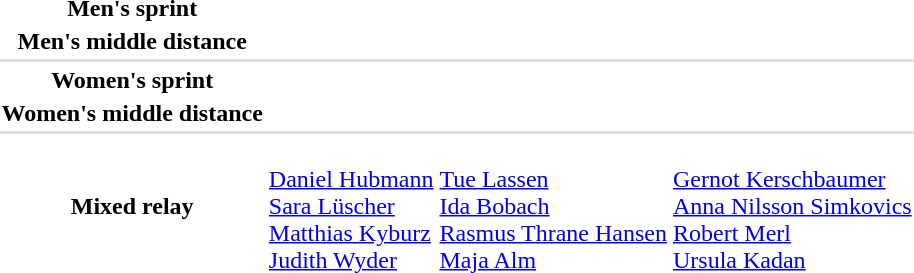<table>
<tr>
<th scope="row">Men's sprint</th>
<td></td>
<td></td>
<td></td>
</tr>
<tr>
<th scope="row">Men's middle distance</th>
<td></td>
<td></td>
<td></td>
</tr>
<tr bgcolor=#DDDDDD>
<td colspan=4></td>
</tr>
<tr>
<th scope="row">Women's sprint</th>
<td></td>
<td></td>
<td></td>
</tr>
<tr>
<th scope="row">Women's middle distance</th>
<td></td>
<td></td>
<td></td>
</tr>
<tr bgcolor=#DDDDDD>
<td colspan=4></td>
</tr>
<tr>
<th scope="row">Mixed relay</th>
<td><br><a href='#'>Daniel Hubmann</a><br><a href='#'>Sara Lüscher</a><br><a href='#'>Matthias Kyburz</a><br><a href='#'>Judith Wyder</a></td>
<td><br><a href='#'>Tue Lassen</a><br><a href='#'>Ida Bobach</a><br><a href='#'>Rasmus Thrane Hansen</a><br><a href='#'>Maja Alm</a></td>
<td><br><a href='#'>Gernot Kerschbaumer</a><br><a href='#'>Anna Nilsson Simkovics</a><br><a href='#'>Robert Merl</a><br><a href='#'>Ursula Kadan</a></td>
</tr>
</table>
